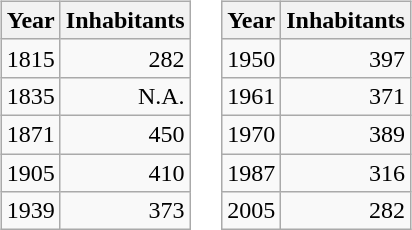<table border="0">
<tr>
<td valign="top"><br><table class="wikitable">
<tr>
<th>Year</th>
<th>Inhabitants</th>
</tr>
<tr>
<td>1815</td>
<td align="right">282</td>
</tr>
<tr>
<td>1835</td>
<td align="right">N.A.</td>
</tr>
<tr>
<td>1871</td>
<td align="right">450</td>
</tr>
<tr>
<td>1905</td>
<td align="right">410</td>
</tr>
<tr>
<td>1939</td>
<td align="right">373</td>
</tr>
</table>
</td>
<td valign="top"><br><table class="wikitable">
<tr>
<th>Year</th>
<th>Inhabitants</th>
</tr>
<tr>
<td>1950</td>
<td align="right">397</td>
</tr>
<tr>
<td>1961</td>
<td align="right">371</td>
</tr>
<tr>
<td>1970</td>
<td align="right">389</td>
</tr>
<tr>
<td>1987</td>
<td align="right">316</td>
</tr>
<tr>
<td>2005</td>
<td align="right">282</td>
</tr>
</table>
</td>
</tr>
</table>
